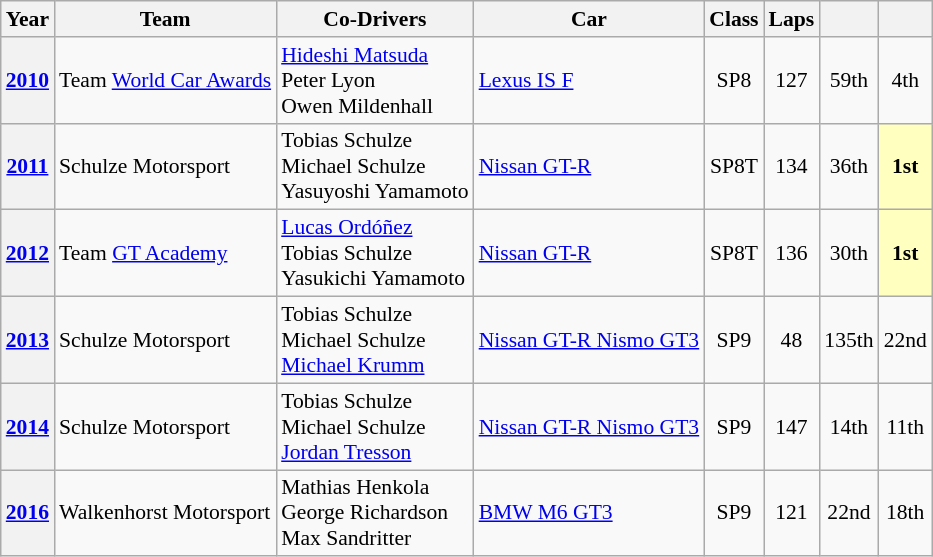<table class="wikitable" style="text-align:center; font-size:90%">
<tr>
<th>Year</th>
<th>Team</th>
<th>Co-Drivers</th>
<th>Car</th>
<th>Class</th>
<th>Laps</th>
<th></th>
<th></th>
</tr>
<tr>
<th><a href='#'>2010</a></th>
<td align="left"> Team <a href='#'>World Car Awards</a></td>
<td align="left"> <a href='#'>Hideshi Matsuda</a><br> Peter Lyon<br> Owen Mildenhall</td>
<td align="left"><a href='#'>Lexus IS F</a></td>
<td>SP8</td>
<td>127</td>
<td>59th</td>
<td>4th</td>
</tr>
<tr>
<th><a href='#'>2011</a></th>
<td align="left"> Schulze Motorsport</td>
<td align="left"> Tobias Schulze<br> Michael Schulze<br> Yasuyoshi Yamamoto</td>
<td align="left"><a href='#'>Nissan GT-R</a></td>
<td>SP8T</td>
<td>134</td>
<td>36th</td>
<td style="background:#FFFFBF;"><strong>1st</strong></td>
</tr>
<tr>
<th><a href='#'>2012</a></th>
<td align="left"> Team <a href='#'>GT Academy</a></td>
<td align="left"> <a href='#'>Lucas Ordóñez</a><br> Tobias Schulze<br> Yasukichi Yamamoto</td>
<td align="left"><a href='#'>Nissan GT-R</a></td>
<td>SP8T</td>
<td>136</td>
<td>30th</td>
<td style="background:#FFFFBF;"><strong>1st</strong></td>
</tr>
<tr>
<th><a href='#'>2013</a></th>
<td align="left"> Schulze Motorsport</td>
<td align="left"> Tobias Schulze<br> Michael Schulze<br> <a href='#'>Michael Krumm</a></td>
<td align="left"><a href='#'>Nissan GT-R Nismo GT3</a></td>
<td>SP9</td>
<td>48</td>
<td>135th</td>
<td>22nd</td>
</tr>
<tr>
<th><a href='#'>2014</a></th>
<td align="left"> Schulze Motorsport</td>
<td align="left"> Tobias Schulze<br> Michael Schulze<br> <a href='#'>Jordan Tresson</a></td>
<td align="left"><a href='#'>Nissan GT-R Nismo GT3</a></td>
<td>SP9</td>
<td>147</td>
<td>14th</td>
<td>11th</td>
</tr>
<tr>
<th><a href='#'>2016</a></th>
<td align="left"> Walkenhorst Motorsport</td>
<td align="left"> Mathias Henkola<br> George Richardson<br> Max Sandritter</td>
<td align="left"><a href='#'>BMW M6 GT3</a></td>
<td>SP9</td>
<td>121</td>
<td>22nd</td>
<td>18th</td>
</tr>
</table>
